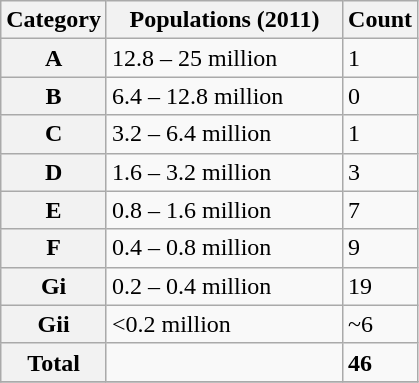<table class="wikitable sortable">
<tr>
<th style="alignment:center;">Category</th>
<th style="width:150px;">Populations (2011)</th>
<th>Count</th>
</tr>
<tr>
<th>A</th>
<td style="width:150px;">12.8 – 25 million</td>
<td>1</td>
</tr>
<tr>
<th>B</th>
<td style="width:150px;">6.4 – 12.8 million</td>
<td>0</td>
</tr>
<tr>
<th>C</th>
<td style="width:150px;">3.2 – 6.4 million</td>
<td>1</td>
</tr>
<tr>
<th>D</th>
<td style="width:150px;">1.6 – 3.2 million</td>
<td>3</td>
</tr>
<tr>
<th>E</th>
<td style="width:150px;">0.8 – 1.6 million</td>
<td>7</td>
</tr>
<tr>
<th>F</th>
<td style="width:150px;">0.4 – 0.8 million</td>
<td>9</td>
</tr>
<tr>
<th>Gi</th>
<td style="width:150px;">0.2 – 0.4 million</td>
<td>19</td>
</tr>
<tr>
<th>Gii</th>
<td style="width:150px;"><0.2 million</td>
<td>~6</td>
</tr>
<tr>
<th>Total</th>
<td style="width:150px;"></td>
<td><strong>46</strong></td>
</tr>
<tr>
</tr>
</table>
